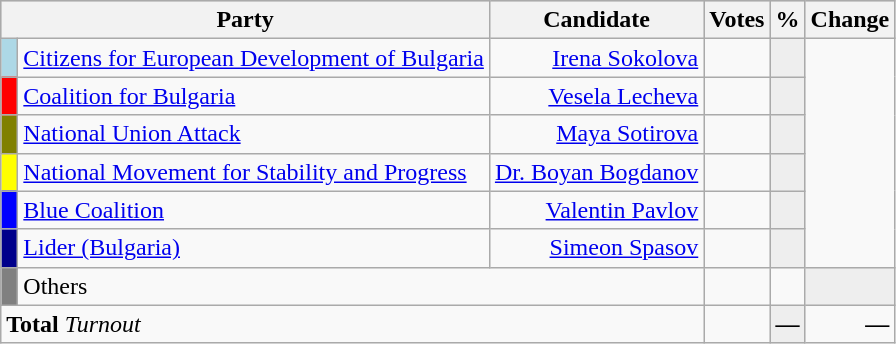<table class="wikitable" border="1">
<tr style="background-color:#C9C9C9">
<th align=left colspan=2 valign=top>Party</th>
<th align-right>Candidate</th>
<th align-right>Votes</th>
<th align=right>%</th>
<th align=right>Change</th>
</tr>
<tr>
<td bgcolor="lightblue"> </td>
<td align=left><a href='#'>Citizens for European Development of Bulgaria</a></td>
<td align=right><a href='#'>Irena Sokolova</a></td>
<td align=right></td>
<td align=right style="background-color:#EEEEEE"></td>
</tr>
<tr>
<td bgcolor="red"> </td>
<td align=left><a href='#'>Coalition for Bulgaria</a></td>
<td align=right><a href='#'>Vesela Lecheva</a></td>
<td align=right></td>
<td align=right style="background-color:#EEEEEE"></td>
</tr>
<tr>
<td bgcolor="#808000"> </td>
<td align=left><a href='#'>National Union Attack</a></td>
<td align=right><a href='#'>Maya Sotirova</a></td>
<td align=right></td>
<td align=right style="background-color:#EEEEEE"></td>
</tr>
<tr>
<td bgcolor="yellow"> </td>
<td align=left><a href='#'>National Movement for Stability and Progress</a></td>
<td align=right><a href='#'>Dr. Boyan Bogdanov</a></td>
<td align=right></td>
<td align=right style="background-color:#EEEEEE"></td>
</tr>
<tr>
<td bgcolor="blue"> </td>
<td align=left><a href='#'>Blue Coalition</a></td>
<td align=right><a href='#'>Valentin Pavlov</a></td>
<td align=right></td>
<td align=right style="background-color:#EEEEEE"></td>
</tr>
<tr>
<td bgcolor="darkblue"> </td>
<td align=left><a href='#'>Lider (Bulgaria)</a></td>
<td align=right><a href='#'>Simeon Spasov</a></td>
<td align=right></td>
<td align=right style="background-color:#EEEEEE"></td>
</tr>
<tr>
<td bgcolor="grey"> </td>
<td align=left colspan=2>Others</td>
<td align=right></td>
<td align=right></td>
<td align=right style="background-color:#EEEEEE"></td>
</tr>
<tr>
<td align=left colspan=3><strong>Total</strong>      <em> Turnout</em></td>
<td align=right></td>
<td align=right style="background-color:#EEEEEE"><strong>—</strong></td>
<td align=right><strong>—</strong></td>
</tr>
</table>
